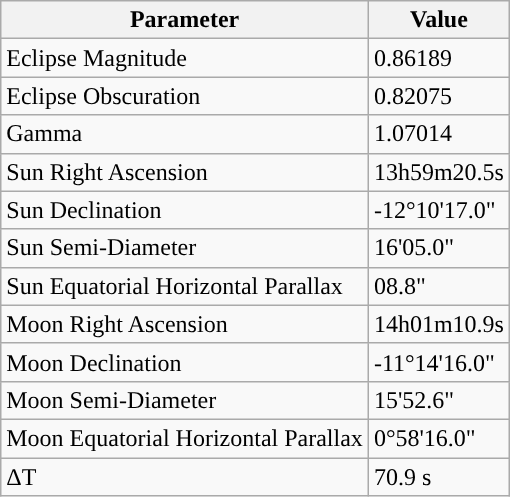<table class="wikitable">
<tr>
<th>Parameter</th>
<th>Value</th>
</tr>
<tr>
<td>Eclipse Magnitude</td>
<td>0.86189</td>
</tr>
<tr>
<td>Eclipse Obscuration</td>
<td>0.82075</td>
</tr>
<tr>
<td>Gamma</td>
<td>1.07014</td>
</tr>
<tr>
<td>Sun Right Ascension</td>
<td>13h59m20.5s</td>
</tr>
<tr>
<td>Sun Declination</td>
<td>-12°10'17.0"</td>
</tr>
<tr>
<td>Sun Semi-Diameter</td>
<td>16'05.0"</td>
</tr>
<tr>
<td>Sun Equatorial Horizontal Parallax</td>
<td>08.8"</td>
</tr>
<tr>
<td>Moon Right Ascension</td>
<td>14h01m10.9s</td>
</tr>
<tr>
<td>Moon Declination</td>
<td>-11°14'16.0"</td>
</tr>
<tr>
<td>Moon Semi-Diameter</td>
<td>15'52.6"</td>
</tr>
<tr>
<td>Moon Equatorial Horizontal Parallax</td>
<td>0°58'16.0"</td>
</tr>
<tr>
<td>ΔT</td>
<td>70.9 s</td>
</tr>
</table>
